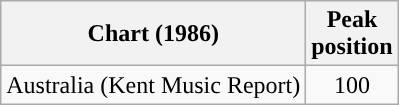<table class="wikitable">
<tr>
<th scope="col">Chart (1986)</th>
<th>Peak<br>position</th>
</tr>
<tr>
<td>Australia (Kent Music Report)</td>
<td style="text-align:center;">100</td>
</tr>
</table>
